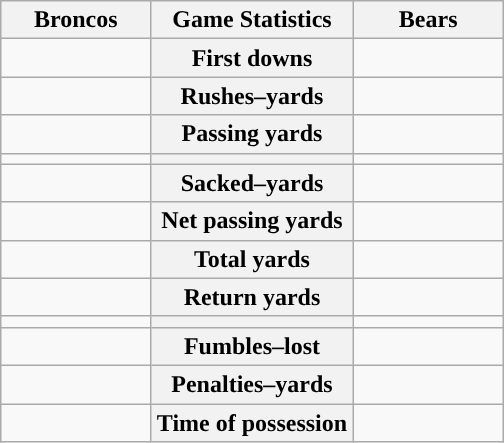<table class="wikitable" style="margin: 1em auto 1em auto">
<tr>
<th style="width:30%;">Broncos</th>
<th style="width:40%;">Game Statistics</th>
<th style="width:30%;">Bears</th>
</tr>
<tr>
<td style="text-align:right;"></td>
<th>First downs</th>
<td></td>
</tr>
<tr>
<td style="text-align:right;"></td>
<th>Rushes–yards</th>
<td></td>
</tr>
<tr>
<td style="text-align:right;"></td>
<th>Passing yards</th>
<td></td>
</tr>
<tr>
<td style="text-align:right;"></td>
<th></th>
<td></td>
</tr>
<tr>
<td style="text-align:right;"></td>
<th>Sacked–yards</th>
<td></td>
</tr>
<tr>
<td style="text-align:right;"></td>
<th>Net passing yards</th>
<td></td>
</tr>
<tr>
<td style="text-align:right;"></td>
<th>Total yards</th>
<td></td>
</tr>
<tr>
<td style="text-align:right;"></td>
<th>Return yards</th>
<td></td>
</tr>
<tr>
<td style="text-align:right;"></td>
<th></th>
<td></td>
</tr>
<tr>
<td style="text-align:right;"></td>
<th>Fumbles–lost</th>
<td></td>
</tr>
<tr>
<td style="text-align:right;"></td>
<th>Penalties–yards</th>
<td></td>
</tr>
<tr>
<td style="text-align:right;"></td>
<th>Time of possession</th>
<td></td>
</tr>
</table>
